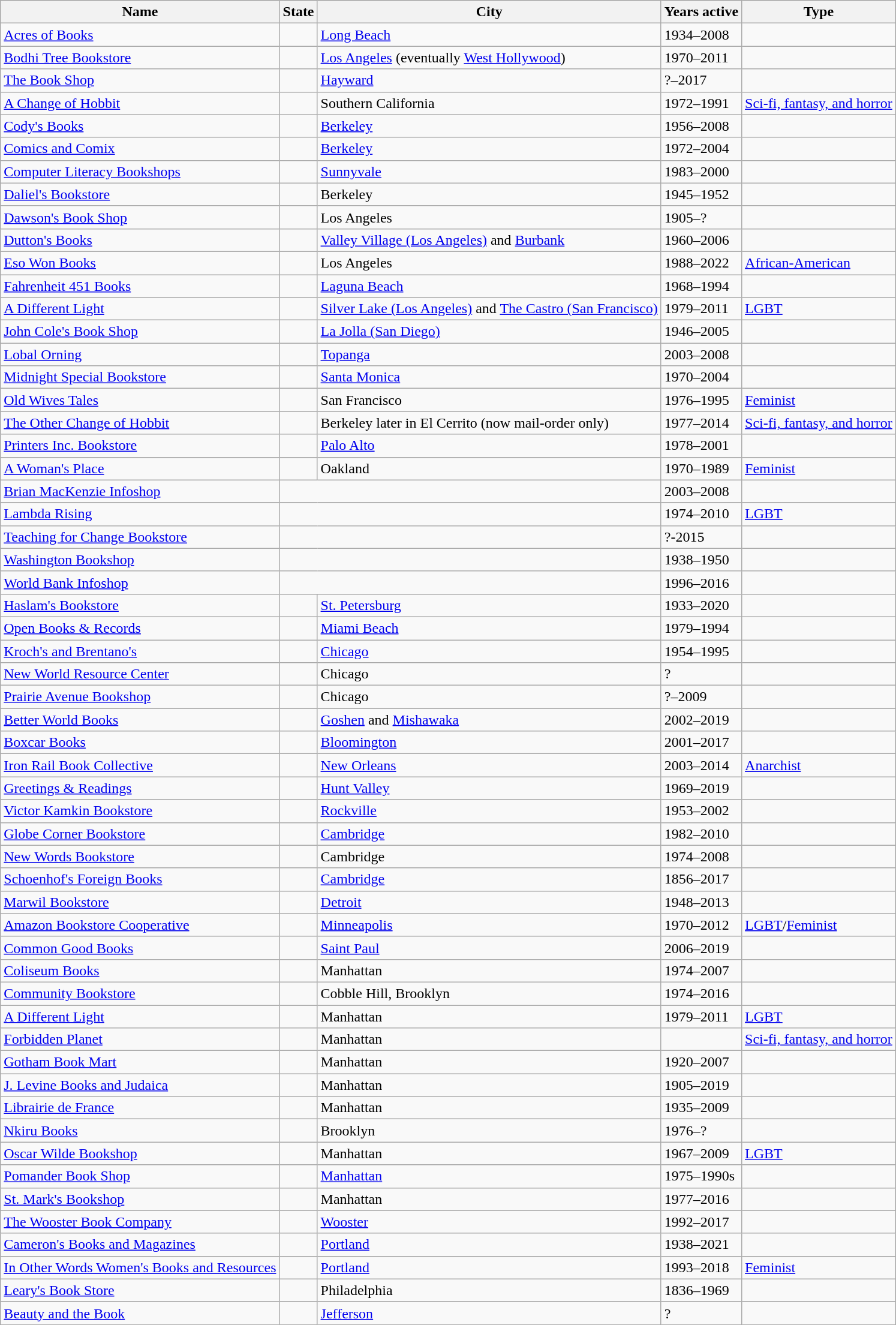<table class="wikitable sortable">
<tr>
<th>Name</th>
<th>State</th>
<th>City</th>
<th>Years active</th>
<th>Type</th>
</tr>
<tr>
<td><a href='#'>Acres of Books</a></td>
<td></td>
<td><a href='#'>Long Beach</a></td>
<td>1934–2008</td>
<td></td>
</tr>
<tr>
<td><a href='#'>Bodhi Tree Bookstore</a></td>
<td></td>
<td><a href='#'>Los Angeles</a> (eventually <a href='#'>West Hollywood</a>)</td>
<td>1970–2011</td>
<td></td>
</tr>
<tr>
<td><a href='#'>The Book Shop</a></td>
<td></td>
<td><a href='#'>Hayward</a></td>
<td>?–2017</td>
<td></td>
</tr>
<tr>
<td><a href='#'>A Change of Hobbit</a></td>
<td></td>
<td>Southern California</td>
<td>1972–1991</td>
<td><a href='#'>Sci-fi, fantasy, and horror</a></td>
</tr>
<tr>
<td><a href='#'>Cody's Books</a></td>
<td></td>
<td><a href='#'>Berkeley</a></td>
<td>1956–2008</td>
<td></td>
</tr>
<tr>
<td><a href='#'>Comics and Comix</a></td>
<td></td>
<td><a href='#'>Berkeley</a></td>
<td>1972–2004</td>
<td></td>
</tr>
<tr>
<td><a href='#'>Computer Literacy Bookshops</a></td>
<td></td>
<td><a href='#'>Sunnyvale</a></td>
<td>1983–2000</td>
<td></td>
</tr>
<tr>
<td><a href='#'>Daliel's Bookstore</a></td>
<td></td>
<td>Berkeley</td>
<td>1945–1952</td>
<td></td>
</tr>
<tr>
<td><a href='#'>Dawson's Book Shop</a></td>
<td></td>
<td>Los Angeles</td>
<td>1905–?</td>
<td></td>
</tr>
<tr>
<td><a href='#'>Dutton's Books</a></td>
<td></td>
<td><a href='#'>Valley Village (Los Angeles)</a> and <a href='#'>Burbank</a></td>
<td>1960–2006</td>
<td></td>
</tr>
<tr>
<td><a href='#'>Eso Won Books</a></td>
<td></td>
<td>Los Angeles</td>
<td>1988–2022</td>
<td><a href='#'>African-American</a></td>
</tr>
<tr>
<td><a href='#'>Fahrenheit 451 Books</a></td>
<td></td>
<td><a href='#'>Laguna Beach</a></td>
<td>1968–1994</td>
<td></td>
</tr>
<tr>
<td><a href='#'>A Different Light</a></td>
<td></td>
<td><a href='#'>Silver Lake (Los Angeles)</a> and <a href='#'>The Castro (San Francisco)</a></td>
<td>1979–2011</td>
<td><a href='#'>LGBT</a></td>
</tr>
<tr>
<td><a href='#'>John Cole's Book Shop</a></td>
<td></td>
<td><a href='#'>La Jolla (San Diego)</a></td>
<td>1946–2005</td>
<td></td>
</tr>
<tr>
<td><a href='#'>Lobal Orning</a></td>
<td></td>
<td><a href='#'>Topanga</a></td>
<td>2003–2008</td>
<td></td>
</tr>
<tr>
<td><a href='#'>Midnight Special Bookstore</a></td>
<td></td>
<td><a href='#'>Santa Monica</a></td>
<td>1970–2004</td>
<td></td>
</tr>
<tr>
<td><a href='#'>Old Wives Tales</a></td>
<td></td>
<td>San Francisco</td>
<td>1976–1995</td>
<td><a href='#'>Feminist</a></td>
</tr>
<tr>
<td><a href='#'>The Other Change of Hobbit</a></td>
<td></td>
<td>Berkeley later in El Cerrito (now mail-order only)</td>
<td>1977–2014</td>
<td><a href='#'>Sci-fi, fantasy, and horror</a></td>
</tr>
<tr>
<td><a href='#'>Printers Inc. Bookstore</a></td>
<td></td>
<td><a href='#'>Palo Alto</a></td>
<td>1978–2001</td>
<td></td>
</tr>
<tr>
<td><a href='#'>A Woman's Place</a></td>
<td></td>
<td>Oakland</td>
<td>1970–1989</td>
<td><a href='#'>Feminist</a></td>
</tr>
<tr>
<td><a href='#'>Brian MacKenzie Infoshop</a></td>
<td colspan=2></td>
<td>2003–2008</td>
<td></td>
</tr>
<tr>
<td><a href='#'>Lambda Rising</a></td>
<td colspan=2></td>
<td>1974–2010</td>
<td><a href='#'>LGBT</a></td>
</tr>
<tr>
<td><a href='#'>Teaching for Change Bookstore</a></td>
<td colspan=2></td>
<td>?-2015</td>
<td></td>
</tr>
<tr>
<td><a href='#'>Washington Bookshop</a></td>
<td colspan=2></td>
<td>1938–1950</td>
<td></td>
</tr>
<tr>
<td><a href='#'>World Bank Infoshop</a></td>
<td colspan=2></td>
<td>1996–2016</td>
<td></td>
</tr>
<tr>
<td><a href='#'>Haslam's Bookstore</a></td>
<td></td>
<td><a href='#'>St. Petersburg</a></td>
<td>1933–2020</td>
<td></td>
</tr>
<tr>
<td><a href='#'>Open Books & Records</a></td>
<td></td>
<td><a href='#'>Miami Beach</a></td>
<td>1979–1994</td>
<td></td>
</tr>
<tr>
<td><a href='#'>Kroch's and Brentano's</a></td>
<td></td>
<td><a href='#'>Chicago</a></td>
<td>1954–1995</td>
<td></td>
</tr>
<tr>
<td><a href='#'>New World Resource Center</a></td>
<td></td>
<td>Chicago</td>
<td>?</td>
<td></td>
</tr>
<tr>
<td><a href='#'>Prairie Avenue Bookshop</a></td>
<td></td>
<td>Chicago</td>
<td>?–2009</td>
<td></td>
</tr>
<tr>
<td><a href='#'>Better World Books</a></td>
<td></td>
<td><a href='#'>Goshen</a> and <a href='#'>Mishawaka</a></td>
<td>2002–2019</td>
<td></td>
</tr>
<tr>
<td><a href='#'>Boxcar Books</a></td>
<td></td>
<td><a href='#'>Bloomington</a></td>
<td>2001–2017</td>
<td></td>
</tr>
<tr>
<td><a href='#'>Iron Rail Book Collective</a></td>
<td></td>
<td><a href='#'>New Orleans</a></td>
<td>2003–2014</td>
<td><a href='#'>Anarchist</a></td>
</tr>
<tr>
<td><a href='#'>Greetings & Readings</a></td>
<td></td>
<td><a href='#'>Hunt Valley</a></td>
<td>1969–2019</td>
<td></td>
</tr>
<tr>
<td><a href='#'>Victor Kamkin Bookstore</a></td>
<td></td>
<td><a href='#'>Rockville</a></td>
<td>1953–2002</td>
<td></td>
</tr>
<tr>
<td><a href='#'>Globe Corner Bookstore</a></td>
<td></td>
<td><a href='#'>Cambridge</a></td>
<td>1982–2010</td>
<td></td>
</tr>
<tr>
<td><a href='#'>New Words Bookstore</a></td>
<td></td>
<td>Cambridge</td>
<td>1974–2008</td>
<td></td>
</tr>
<tr>
<td><a href='#'>Schoenhof's Foreign Books</a></td>
<td></td>
<td><a href='#'>Cambridge</a></td>
<td>1856–2017</td>
<td></td>
</tr>
<tr>
<td><a href='#'>Marwil Bookstore</a></td>
<td></td>
<td><a href='#'>Detroit</a></td>
<td>1948–2013</td>
<td></td>
</tr>
<tr>
<td><a href='#'>Amazon Bookstore Cooperative</a></td>
<td></td>
<td><a href='#'>Minneapolis</a></td>
<td>1970–2012</td>
<td><a href='#'>LGBT</a>/<a href='#'>Feminist</a></td>
</tr>
<tr>
<td><a href='#'>Common Good Books</a></td>
<td></td>
<td><a href='#'>Saint Paul</a></td>
<td>2006–2019</td>
<td></td>
</tr>
<tr>
<td><a href='#'>Coliseum Books</a></td>
<td></td>
<td>Manhattan</td>
<td>1974–2007</td>
<td></td>
</tr>
<tr>
<td><a href='#'>Community Bookstore</a></td>
<td></td>
<td>Cobble Hill, Brooklyn</td>
<td>1974–2016</td>
<td></td>
</tr>
<tr>
<td><a href='#'>A Different Light</a></td>
<td></td>
<td>Manhattan</td>
<td>1979–2011</td>
<td><a href='#'>LGBT</a></td>
</tr>
<tr>
<td><a href='#'>Forbidden Planet</a></td>
<td></td>
<td>Manhattan</td>
<td></td>
<td><a href='#'>Sci-fi, fantasy, and horror</a></td>
</tr>
<tr>
<td><a href='#'>Gotham Book Mart</a></td>
<td></td>
<td>Manhattan</td>
<td>1920–2007</td>
<td></td>
</tr>
<tr>
<td><a href='#'>J. Levine Books and Judaica</a></td>
<td></td>
<td>Manhattan</td>
<td>1905–2019</td>
<td></td>
</tr>
<tr>
<td><a href='#'>Librairie de France</a></td>
<td></td>
<td>Manhattan</td>
<td>1935–2009</td>
<td></td>
</tr>
<tr>
<td><a href='#'>Nkiru Books</a></td>
<td></td>
<td>Brooklyn</td>
<td>1976–?</td>
<td></td>
</tr>
<tr>
<td><a href='#'>Oscar Wilde Bookshop</a></td>
<td></td>
<td>Manhattan</td>
<td>1967–2009</td>
<td><a href='#'>LGBT</a></td>
</tr>
<tr>
<td><a href='#'>Pomander Book Shop</a></td>
<td></td>
<td><a href='#'>Manhattan</a></td>
<td>1975–1990s</td>
<td></td>
</tr>
<tr>
<td><a href='#'>St. Mark's Bookshop</a></td>
<td></td>
<td>Manhattan</td>
<td>1977–2016</td>
<td></td>
</tr>
<tr>
<td><a href='#'>The Wooster Book Company</a></td>
<td></td>
<td><a href='#'>Wooster</a></td>
<td>1992–2017</td>
<td></td>
</tr>
<tr>
<td><a href='#'>Cameron's Books and Magazines</a></td>
<td></td>
<td><a href='#'>Portland</a></td>
<td>1938–2021</td>
<td></td>
</tr>
<tr>
<td><a href='#'>In Other Words Women's Books and Resources</a></td>
<td></td>
<td><a href='#'>Portland</a></td>
<td>1993–2018</td>
<td><a href='#'>Feminist</a></td>
</tr>
<tr>
<td><a href='#'>Leary's Book Store</a></td>
<td></td>
<td>Philadelphia</td>
<td>1836–1969</td>
<td></td>
</tr>
<tr>
<td><a href='#'>Beauty and the Book</a></td>
<td></td>
<td><a href='#'>Jefferson</a></td>
<td>?</td>
<td></td>
</tr>
</table>
